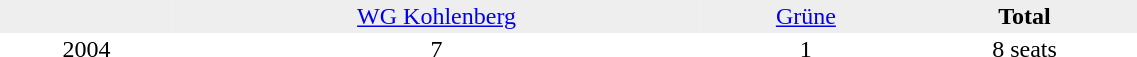<table border="0" cellpadding="2" cellspacing="0" width="60%">
<tr bgcolor="#eeeeee" align="center">
<td></td>
<td><a href='#'>WG Kohlenberg</a></td>
<td><a href='#'>Grüne</a></td>
<td><strong>Total</strong></td>
</tr>
<tr align="center">
<td>2004</td>
<td>7</td>
<td>1</td>
<td>8 seats</td>
</tr>
</table>
